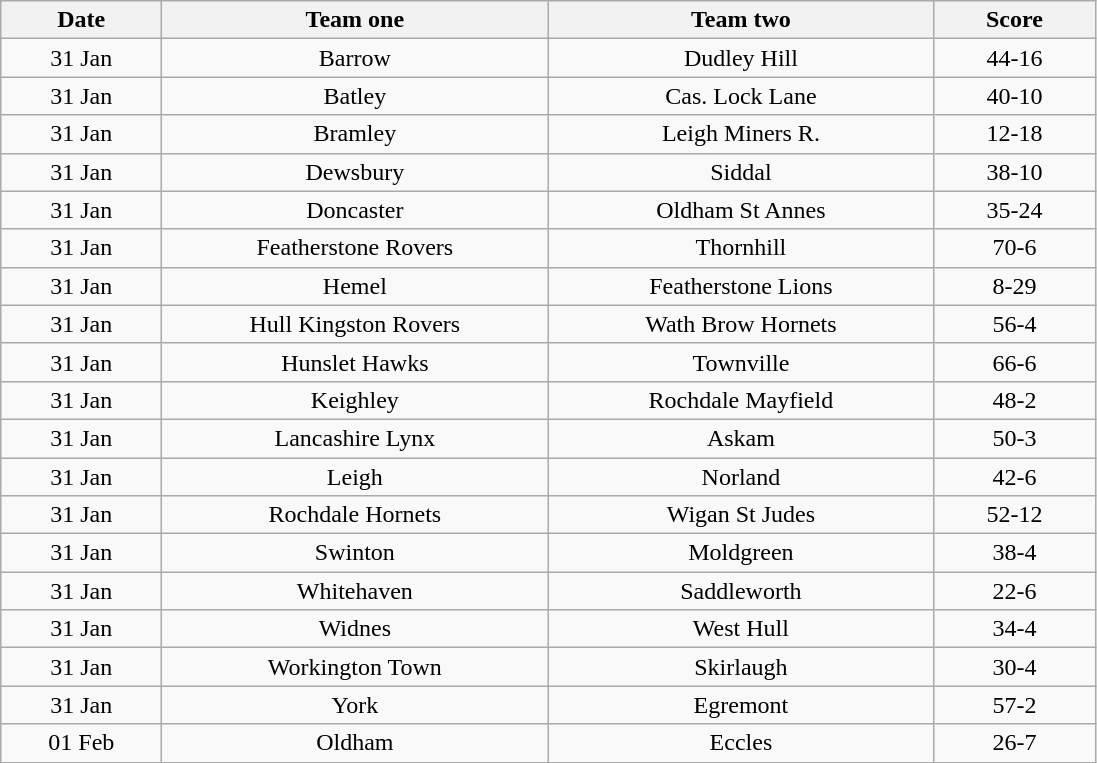<table class="wikitable" style="text-align: center">
<tr>
<th width=100>Date</th>
<th width=250>Team one</th>
<th width=250>Team two</th>
<th width=100>Score</th>
</tr>
<tr>
<td>31 Jan</td>
<td>Barrow</td>
<td>Dudley Hill</td>
<td>44-16</td>
</tr>
<tr>
<td>31 Jan</td>
<td>Batley</td>
<td>Cas. Lock Lane</td>
<td>40-10</td>
</tr>
<tr>
<td>31 Jan</td>
<td>Bramley</td>
<td>Leigh Miners R.</td>
<td>12-18</td>
</tr>
<tr>
<td>31 Jan</td>
<td>Dewsbury</td>
<td>Siddal</td>
<td>38-10</td>
</tr>
<tr>
<td>31 Jan</td>
<td>Doncaster</td>
<td>Oldham St Annes</td>
<td>35-24</td>
</tr>
<tr>
<td>31 Jan</td>
<td>Featherstone Rovers</td>
<td>Thornhill</td>
<td>70-6</td>
</tr>
<tr>
<td>31 Jan</td>
<td>Hemel</td>
<td>Featherstone Lions</td>
<td>8-29</td>
</tr>
<tr>
<td>31 Jan</td>
<td>Hull Kingston Rovers</td>
<td>Wath Brow Hornets</td>
<td>56-4</td>
</tr>
<tr>
<td>31 Jan</td>
<td>Hunslet Hawks</td>
<td>Townville</td>
<td>66-6</td>
</tr>
<tr>
<td>31 Jan</td>
<td>Keighley</td>
<td>Rochdale Mayfield</td>
<td>48-2</td>
</tr>
<tr>
<td>31 Jan</td>
<td>Lancashire Lynx</td>
<td>Askam</td>
<td>50-3</td>
</tr>
<tr>
<td>31 Jan</td>
<td>Leigh</td>
<td>Norland</td>
<td>42-6</td>
</tr>
<tr>
<td>31 Jan</td>
<td>Rochdale Hornets</td>
<td>Wigan St Judes</td>
<td>52-12</td>
</tr>
<tr>
<td>31 Jan</td>
<td>Swinton</td>
<td>Moldgreen</td>
<td>38-4</td>
</tr>
<tr>
<td>31 Jan</td>
<td>Whitehaven</td>
<td>Saddleworth</td>
<td>22-6</td>
</tr>
<tr>
<td>31 Jan</td>
<td>Widnes</td>
<td>West Hull</td>
<td>34-4</td>
</tr>
<tr>
<td>31 Jan</td>
<td>Workington Town</td>
<td>Skirlaugh</td>
<td>30-4</td>
</tr>
<tr>
<td>31 Jan</td>
<td>York</td>
<td>Egremont</td>
<td>57-2</td>
</tr>
<tr>
<td>01 Feb</td>
<td>Oldham</td>
<td>Eccles</td>
<td>26-7</td>
</tr>
</table>
